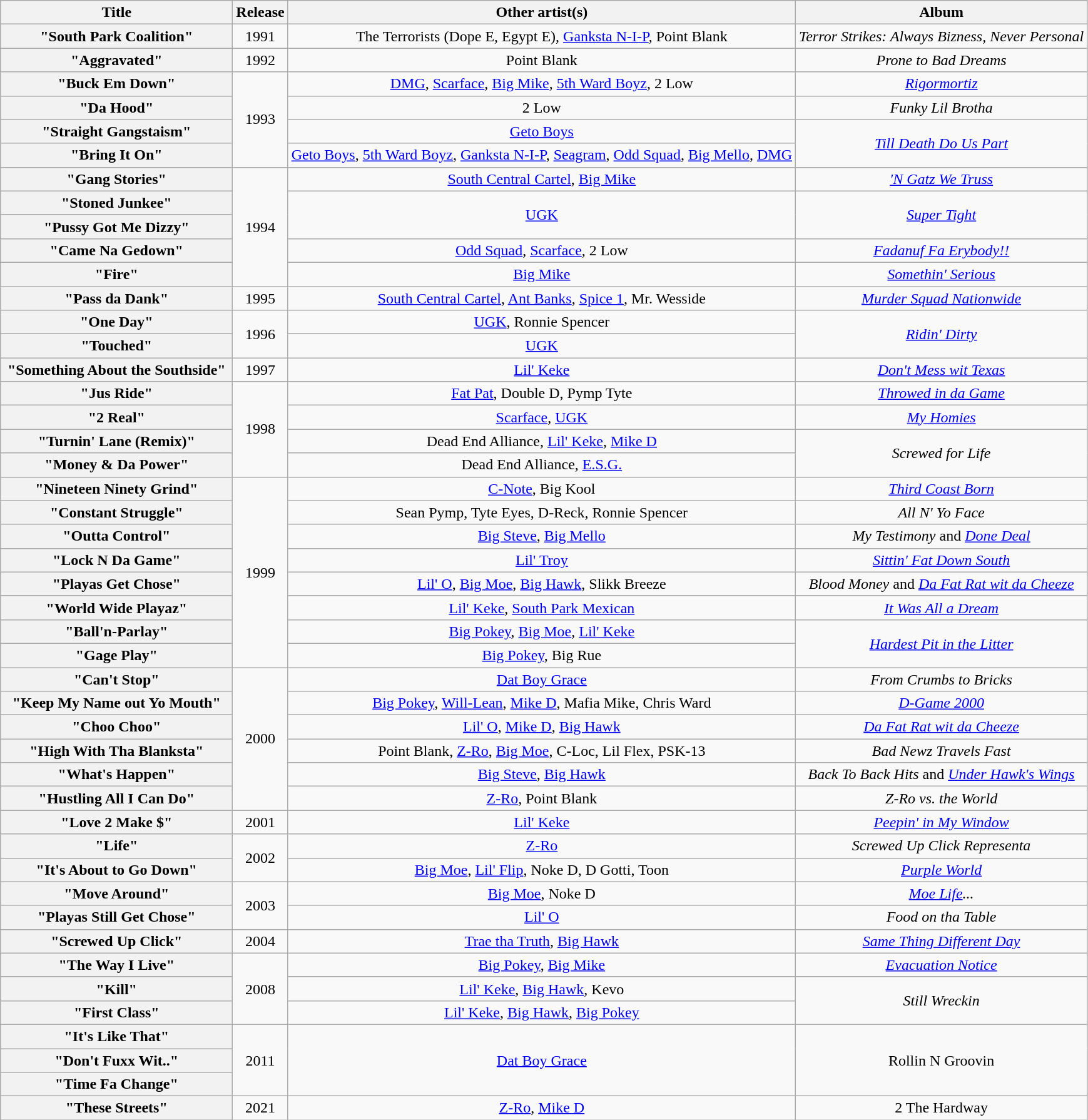<table class="wikitable plainrowheaders" style="text-align:center;">
<tr>
<th scope="col" style="width:15em;">Title</th>
<th scope="col">Release</th>
<th scope="col">Other artist(s)</th>
<th scope="col">Album</th>
</tr>
<tr>
<th scope="row">"South Park Coalition"</th>
<td>1991</td>
<td>The Terrorists (Dope E, Egypt E), <a href='#'>Ganksta N-I-P</a>, Point Blank</td>
<td><em>Terror Strikes: Always Bizness, Never Personal</em></td>
</tr>
<tr>
<th scope="row">"Aggravated"</th>
<td>1992</td>
<td>Point Blank</td>
<td><em>Prone to Bad Dreams</em></td>
</tr>
<tr>
<th scope="row">"Buck Em Down"</th>
<td rowspan="4">1993</td>
<td><a href='#'>DMG</a>, <a href='#'>Scarface</a>, <a href='#'>Big Mike</a>, <a href='#'>5th Ward Boyz</a>, 2 Low</td>
<td><em><a href='#'>Rigormortiz</a></em></td>
</tr>
<tr>
<th scope="row">"Da Hood"</th>
<td>2 Low</td>
<td><em>Funky Lil Brotha</em></td>
</tr>
<tr>
<th scope="row">"Straight Gangstaism"</th>
<td><a href='#'>Geto Boys</a></td>
<td rowspan="2"><em><a href='#'>Till Death Do Us Part</a></em></td>
</tr>
<tr>
<th scope="row">"Bring It On"</th>
<td><a href='#'>Geto Boys</a>, <a href='#'>5th Ward Boyz</a>, <a href='#'>Ganksta N-I-P</a>, <a href='#'>Seagram</a>, <a href='#'>Odd Squad</a>, <a href='#'>Big Mello</a>, <a href='#'>DMG</a></td>
</tr>
<tr>
<th scope="row">"Gang Stories"</th>
<td rowspan="5">1994</td>
<td><a href='#'>South Central Cartel</a>, <a href='#'>Big Mike</a></td>
<td><em><a href='#'>'N Gatz We Truss</a></em></td>
</tr>
<tr>
<th scope="row">"Stoned Junkee"</th>
<td rowspan="2"><a href='#'>UGK</a></td>
<td rowspan="2"><em><a href='#'>Super Tight</a></em></td>
</tr>
<tr>
<th scope="row">"Pussy Got Me Dizzy"</th>
</tr>
<tr>
<th scope="row">"Came Na Gedown"</th>
<td><a href='#'>Odd Squad</a>, <a href='#'>Scarface</a>, 2 Low</td>
<td><em><a href='#'>Fadanuf Fa Erybody!!</a></em></td>
</tr>
<tr>
<th scope="row">"Fire"</th>
<td><a href='#'>Big Mike</a></td>
<td><em><a href='#'>Somethin' Serious</a></em></td>
</tr>
<tr>
<th scope="row">"Pass da Dank"</th>
<td>1995</td>
<td><a href='#'>South Central Cartel</a>, <a href='#'>Ant Banks</a>, <a href='#'>Spice 1</a>, Mr. Wesside</td>
<td><em><a href='#'>Murder Squad Nationwide</a></em></td>
</tr>
<tr>
<th scope="row">"One Day"</th>
<td rowspan="2">1996</td>
<td><a href='#'>UGK</a>, Ronnie Spencer</td>
<td rowspan="2"><em><a href='#'>Ridin' Dirty</a></em></td>
</tr>
<tr>
<th scope="row">"Touched"</th>
<td><a href='#'>UGK</a></td>
</tr>
<tr>
<th scope="row">"Something About the Southside"</th>
<td>1997</td>
<td><a href='#'>Lil' Keke</a></td>
<td><em><a href='#'>Don't Mess wit Texas</a></em></td>
</tr>
<tr>
<th scope="row">"Jus Ride"</th>
<td rowspan="4">1998</td>
<td><a href='#'>Fat Pat</a>, Double D, Pymp Tyte</td>
<td><em><a href='#'>Throwed in da Game</a></em></td>
</tr>
<tr>
<th scope="row">"2 Real"</th>
<td><a href='#'>Scarface</a>, <a href='#'>UGK</a></td>
<td><em><a href='#'>My Homies</a></em></td>
</tr>
<tr>
<th scope="row">"Turnin' Lane (Remix)"</th>
<td>Dead End Alliance, <a href='#'>Lil' Keke</a>, <a href='#'>Mike D</a></td>
<td rowspan="2"><em>Screwed for Life</em></td>
</tr>
<tr>
<th scope="row">"Money & Da Power"</th>
<td>Dead End Alliance, <a href='#'>E.S.G.</a></td>
</tr>
<tr>
<th scope="row">"Nineteen Ninety Grind"</th>
<td rowspan="8">1999</td>
<td><a href='#'>C-Note</a>, Big Kool</td>
<td><em><a href='#'>Third Coast Born</a></em></td>
</tr>
<tr>
<th scope="row">"Constant Struggle"</th>
<td>Sean Pymp, Tyte Eyes, D-Reck, Ronnie Spencer</td>
<td><em>All N' Yo Face</em></td>
</tr>
<tr>
<th scope="row">"Outta Control"</th>
<td><a href='#'>Big Steve</a>, <a href='#'>Big Mello</a></td>
<td><em>My Testimony</em> and <em><a href='#'>Done Deal</a></em></td>
</tr>
<tr>
<th scope="row">"Lock N Da Game"</th>
<td><a href='#'>Lil' Troy</a></td>
<td><em><a href='#'>Sittin' Fat Down South</a></em></td>
</tr>
<tr>
<th scope="row">"Playas Get Chose"</th>
<td><a href='#'>Lil' O</a>, <a href='#'>Big Moe</a>, <a href='#'>Big Hawk</a>, Slikk Breeze</td>
<td><em>Blood Money</em> and <em><a href='#'>Da Fat Rat wit da Cheeze</a></em></td>
</tr>
<tr>
<th scope="row">"World Wide Playaz"</th>
<td><a href='#'>Lil' Keke</a>, <a href='#'>South Park Mexican</a></td>
<td><em><a href='#'>It Was All a Dream</a></em></td>
</tr>
<tr>
<th scope="row">"Ball'n-Parlay"</th>
<td><a href='#'>Big Pokey</a>, <a href='#'>Big Moe</a>, <a href='#'>Lil' Keke</a></td>
<td rowspan="2"><em><a href='#'>Hardest Pit in the Litter</a></em></td>
</tr>
<tr>
<th scope="row">"Gage Play"</th>
<td><a href='#'>Big Pokey</a>, Big Rue</td>
</tr>
<tr>
<th scope="row">"Can't Stop"</th>
<td rowspan="6">2000</td>
<td><a href='#'>Dat Boy Grace</a></td>
<td><em>From Crumbs to Bricks</em></td>
</tr>
<tr>
<th scope="row">"Keep My Name out Yo Mouth"</th>
<td><a href='#'>Big Pokey</a>, <a href='#'>Will-Lean</a>, <a href='#'>Mike D</a>, Mafia Mike, Chris Ward</td>
<td><em><a href='#'>D-Game 2000</a></em></td>
</tr>
<tr>
<th scope="row">"Choo Choo"</th>
<td><a href='#'>Lil' O</a>, <a href='#'>Mike D</a>, <a href='#'>Big Hawk</a></td>
<td><em><a href='#'>Da Fat Rat wit da Cheeze</a></em></td>
</tr>
<tr>
<th scope="row">"High With Tha Blanksta"</th>
<td>Point Blank, <a href='#'>Z-Ro</a>, <a href='#'>Big Moe</a>, C-Loc, Lil Flex, PSK-13</td>
<td><em>Bad Newz Travels Fast</em></td>
</tr>
<tr>
<th scope="row">"What's Happen"</th>
<td><a href='#'>Big Steve</a>, <a href='#'>Big Hawk</a></td>
<td><em>Back To Back Hits</em> and <em><a href='#'>Under Hawk's Wings</a></em></td>
</tr>
<tr>
<th scope="row">"Hustling All I Can Do"</th>
<td><a href='#'>Z-Ro</a>, Point Blank</td>
<td><em>Z-Ro vs. the World</em></td>
</tr>
<tr>
<th scope="row">"Love 2 Make $"</th>
<td>2001</td>
<td><a href='#'>Lil' Keke</a></td>
<td><em><a href='#'>Peepin' in My Window</a></em></td>
</tr>
<tr>
<th scope="row">"Life"</th>
<td rowspan="2">2002</td>
<td><a href='#'>Z-Ro</a></td>
<td><em>Screwed Up Click Representa</em></td>
</tr>
<tr>
<th scope="row">"It's About to Go Down"</th>
<td><a href='#'>Big Moe</a>, <a href='#'>Lil' Flip</a>, Noke D, D Gotti, Toon</td>
<td><em><a href='#'>Purple World</a></em></td>
</tr>
<tr>
<th scope="row">"Move Around"</th>
<td rowspan="2">2003</td>
<td><a href='#'>Big Moe</a>, Noke D</td>
<td><em><a href='#'>Moe Life</a>...</em></td>
</tr>
<tr>
<th scope="row">"Playas Still Get Chose"</th>
<td><a href='#'>Lil' O</a></td>
<td><em>Food on tha Table</em></td>
</tr>
<tr>
<th scope="row">"Screwed Up Click"</th>
<td>2004</td>
<td><a href='#'>Trae tha Truth</a>, <a href='#'>Big Hawk</a></td>
<td><em><a href='#'>Same Thing Different Day</a></em></td>
</tr>
<tr>
<th scope="row">"The Way I Live"</th>
<td rowspan="3">2008</td>
<td><a href='#'>Big Pokey</a>, <a href='#'>Big Mike</a></td>
<td><em><a href='#'>Evacuation Notice</a></em></td>
</tr>
<tr>
<th scope="row">"Kill"</th>
<td><a href='#'>Lil' Keke</a>, <a href='#'>Big Hawk</a>, Kevo</td>
<td rowspan="2"><em>Still Wreckin<strong></td>
</tr>
<tr>
<th scope="row">"First Class"</th>
<td><a href='#'>Lil' Keke</a>, <a href='#'>Big Hawk</a>, <a href='#'>Big Pokey</a></td>
</tr>
<tr>
<th scope="row">"It's Like That"</th>
<td rowspan="3">2011</td>
<td rowspan="3"><a href='#'>Dat Boy Grace</a></td>
<td rowspan="3"></em>Rollin N Groovin<em></td>
</tr>
<tr>
<th scope="row">"Don't Fuxx Wit.."</th>
</tr>
<tr>
<th scope="row">"Time Fa Change"</th>
</tr>
<tr>
<th scope="row">"These Streets"</th>
<td rowspan="3">2021</td>
<td rowspan="3"><a href='#'>Z-Ro</a>, <a href='#'>Mike D</a></td>
<td rowspan="3"></em>2 The Hardway<em></td>
</tr>
<tr>
</tr>
</table>
